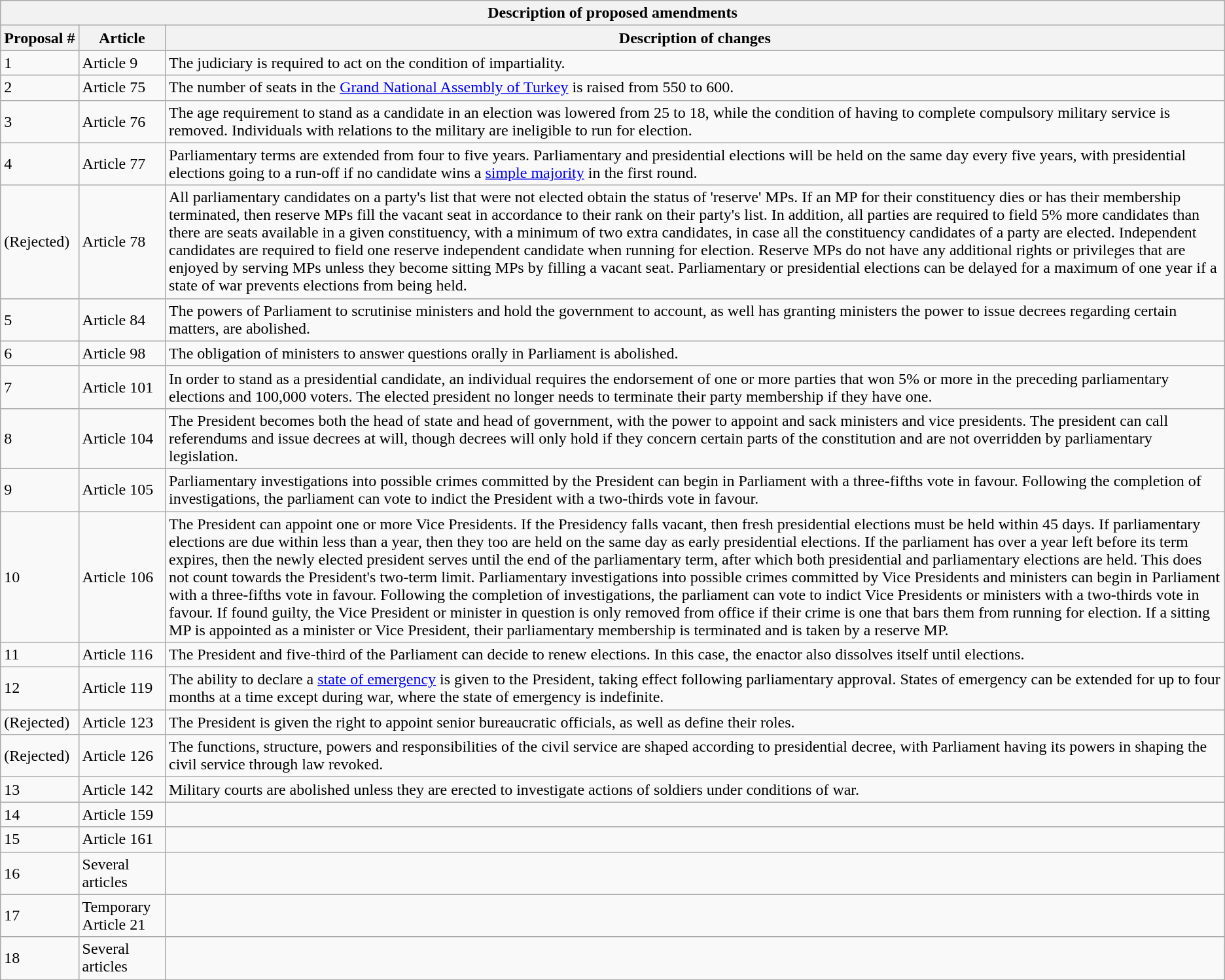<table class="wikitable mw-collapsible mw-collapsed">
<tr>
<th colspan=3>Description of proposed amendments</th>
</tr>
<tr>
<th>Proposal #</th>
<th>Article</th>
<th>Description of changes</th>
</tr>
<tr>
<td>1</td>
<td>Article 9</td>
<td>The judiciary is required to act on the condition of impartiality.</td>
</tr>
<tr>
<td>2</td>
<td>Article 75</td>
<td>The number of seats in the <a href='#'>Grand National Assembly of Turkey</a> is raised from 550 to 600.</td>
</tr>
<tr>
<td>3</td>
<td>Article 76</td>
<td>The age requirement to stand as a candidate in an election was lowered from 25 to 18, while the condition of having to complete compulsory military service is removed. Individuals with relations to the military are ineligible to run for election.</td>
</tr>
<tr>
<td>4</td>
<td>Article 77</td>
<td>Parliamentary terms are extended from four to five years. Parliamentary and presidential elections will be held on the same day every five years, with presidential elections going to a run-off if no candidate wins a <a href='#'>simple majority</a> in the first round.</td>
</tr>
<tr>
<td>(Rejected)</td>
<td>Article 78</td>
<td>All parliamentary candidates on a party's list that were not elected obtain the status of 'reserve' MPs. If an MP for their constituency dies or has their membership terminated, then reserve MPs fill the vacant seat in accordance to their rank on their party's list. In addition, all parties are required to field 5% more candidates than there are seats available in a given constituency, with a minimum of two extra candidates, in case all the constituency candidates of a party are elected. Independent candidates are required to field one reserve independent candidate when running for election. Reserve MPs do not have any additional rights or privileges that are enjoyed by serving MPs unless they become sitting MPs by filling a vacant seat. Parliamentary or presidential elections can be delayed for a maximum of one year if a state of war prevents elections from being held.</td>
</tr>
<tr>
<td>5</td>
<td>Article 84</td>
<td>The powers of Parliament to scrutinise ministers and hold the government to account, as well has granting ministers the power to issue decrees regarding certain matters, are abolished.</td>
</tr>
<tr>
<td>6</td>
<td>Article 98</td>
<td>The obligation of ministers to answer questions orally in Parliament is abolished.</td>
</tr>
<tr>
<td>7</td>
<td>Article 101</td>
<td>In order to stand as a presidential candidate, an individual requires the endorsement of one or more parties that won 5% or more in the preceding parliamentary elections and 100,000 voters. The elected president no longer needs to terminate their party membership if they have one.</td>
</tr>
<tr>
<td>8</td>
<td>Article 104</td>
<td>The President becomes both the head of state and head of government, with the power to appoint and sack ministers and vice presidents. The president can call referendums and issue decrees at will, though decrees will only hold if they concern certain parts of the constitution and are not overridden by parliamentary legislation.</td>
</tr>
<tr>
<td>9</td>
<td>Article 105</td>
<td>Parliamentary investigations into possible crimes committed by the President can begin in Parliament with a three-fifths vote in favour. Following the completion of investigations, the parliament can vote to indict the President with a two-thirds vote in favour.</td>
</tr>
<tr>
<td>10</td>
<td>Article 106</td>
<td>The President can appoint one or more Vice Presidents. If the Presidency falls vacant, then fresh presidential elections must be held within 45 days. If parliamentary elections are due within less than a year, then they too are held on the same day as early presidential elections. If the parliament has over a year left before its term expires, then the newly elected president serves until the end of the parliamentary term, after which both presidential and parliamentary elections are held. This does not count towards the President's two-term limit. Parliamentary investigations into possible crimes committed by Vice Presidents and ministers can begin in Parliament with a three-fifths vote in favour. Following the completion of investigations, the parliament can vote to indict Vice Presidents or ministers with a two-thirds vote in favour. If found guilty, the Vice President or minister in question is only removed from office if their crime is one that bars them from running for election. If a sitting MP is appointed as a minister or Vice President, their parliamentary membership is terminated and is taken by a reserve MP.</td>
</tr>
<tr>
<td>11</td>
<td>Article 116</td>
<td>The President and five-third of the Parliament can decide to renew elections. In this case, the enactor also dissolves itself until elections.</td>
</tr>
<tr>
<td>12</td>
<td>Article 119</td>
<td>The ability to declare a <a href='#'>state of emergency</a> is given to the President, taking effect following parliamentary approval. States of emergency can be extended for up to four months at a time except during war, where the state of emergency is indefinite.</td>
</tr>
<tr>
<td>(Rejected)</td>
<td>Article 123</td>
<td>The President is given the right to appoint senior bureaucratic officials, as well as define their roles.</td>
</tr>
<tr>
<td>(Rejected)</td>
<td>Article 126</td>
<td>The functions, structure, powers and responsibilities of the civil service are shaped according to presidential decree, with Parliament having its powers in shaping the civil service through law revoked.</td>
</tr>
<tr>
<td>13</td>
<td>Article 142</td>
<td>Military courts are abolished unless they are erected to investigate actions of soldiers under conditions of war.</td>
</tr>
<tr>
<td>14</td>
<td>Article 159</td>
<td></td>
</tr>
<tr>
<td>15</td>
<td>Article 161</td>
<td></td>
</tr>
<tr>
<td>16</td>
<td>Several articles</td>
<td></td>
</tr>
<tr>
<td>17</td>
<td>Temporary Article 21</td>
<td></td>
</tr>
<tr>
<td>18</td>
<td>Several articles</td>
<td></td>
</tr>
</table>
